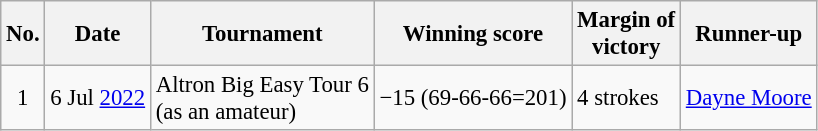<table class="wikitable" style="font-size:95%;">
<tr>
<th>No.</th>
<th>Date</th>
<th>Tournament</th>
<th>Winning score</th>
<th>Margin of<br>victory</th>
<th>Runner-up</th>
</tr>
<tr>
<td align=center>1</td>
<td align=right>6 Jul <a href='#'>2022</a></td>
<td>Altron Big Easy Tour 6<br>(as an amateur)</td>
<td>−15 (69-66-66=201)</td>
<td>4 strokes</td>
<td> <a href='#'>Dayne Moore</a></td>
</tr>
</table>
